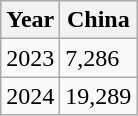<table class="wikitable">
<tr>
<th>Year</th>
<th>China</th>
</tr>
<tr>
<td>2023</td>
<td>7,286</td>
</tr>
<tr>
<td>2024</td>
<td>19,289</td>
</tr>
</table>
